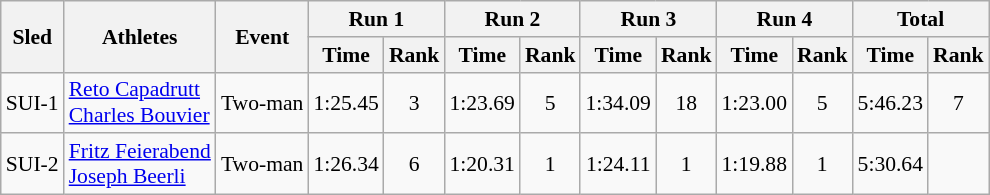<table class="wikitable" border="1" style="font-size:90%">
<tr>
<th rowspan="2">Sled</th>
<th rowspan="2">Athletes</th>
<th rowspan="2">Event</th>
<th colspan="2">Run 1</th>
<th colspan="2">Run 2</th>
<th colspan="2">Run 3</th>
<th colspan="2">Run 4</th>
<th colspan="2">Total</th>
</tr>
<tr>
<th>Time</th>
<th>Rank</th>
<th>Time</th>
<th>Rank</th>
<th>Time</th>
<th>Rank</th>
<th>Time</th>
<th>Rank</th>
<th>Time</th>
<th>Rank</th>
</tr>
<tr>
<td align="center">SUI-1</td>
<td><a href='#'>Reto Capadrutt</a><br><a href='#'>Charles Bouvier</a></td>
<td>Two-man</td>
<td align="center">1:25.45</td>
<td align="center">3</td>
<td align="center">1:23.69</td>
<td align="center">5</td>
<td align="center">1:34.09</td>
<td align="center">18</td>
<td align="center">1:23.00</td>
<td align="center">5</td>
<td align="center">5:46.23</td>
<td align="center">7</td>
</tr>
<tr>
<td align="center">SUI-2</td>
<td><a href='#'>Fritz Feierabend</a><br><a href='#'>Joseph Beerli</a></td>
<td>Two-man</td>
<td align="center">1:26.34</td>
<td align="center">6</td>
<td align="center">1:20.31</td>
<td align="center">1</td>
<td align="center">1:24.11</td>
<td align="center">1</td>
<td align="center">1:19.88</td>
<td align="center">1</td>
<td align="center">5:30.64</td>
<td align="center"></td>
</tr>
</table>
